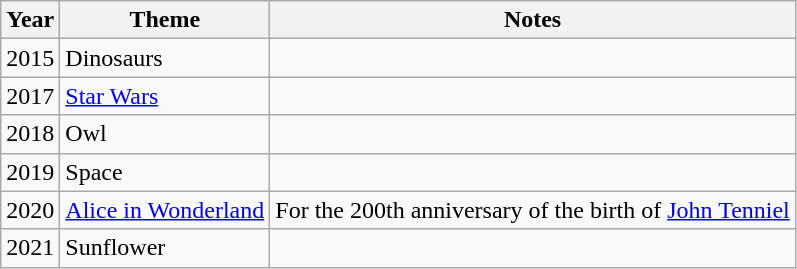<table class="wikitable">
<tr>
<th>Year</th>
<th>Theme</th>
<th>Notes</th>
</tr>
<tr>
<td>2015</td>
<td>Dinosaurs</td>
<td></td>
</tr>
<tr>
<td>2017</td>
<td><a href='#'>Star Wars</a></td>
<td></td>
</tr>
<tr>
<td>2018</td>
<td>Owl</td>
<td></td>
</tr>
<tr>
<td>2019</td>
<td>Space</td>
<td></td>
</tr>
<tr>
<td>2020</td>
<td><a href='#'>Alice in Wonderland</a></td>
<td>For the 200th anniversary of the birth of <a href='#'>John Tenniel</a></td>
</tr>
<tr>
<td>2021</td>
<td>Sunflower</td>
<td></td>
</tr>
</table>
